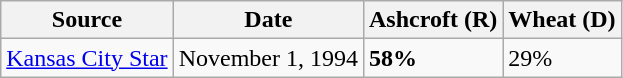<table class="wikitable">
<tr>
<th>Source</th>
<th>Date</th>
<th>Ashcroft (R)</th>
<th>Wheat (D)</th>
</tr>
<tr>
<td><a href='#'>Kansas City Star</a></td>
<td>November 1, 1994</td>
<td><strong>58%</strong></td>
<td>29%</td>
</tr>
</table>
